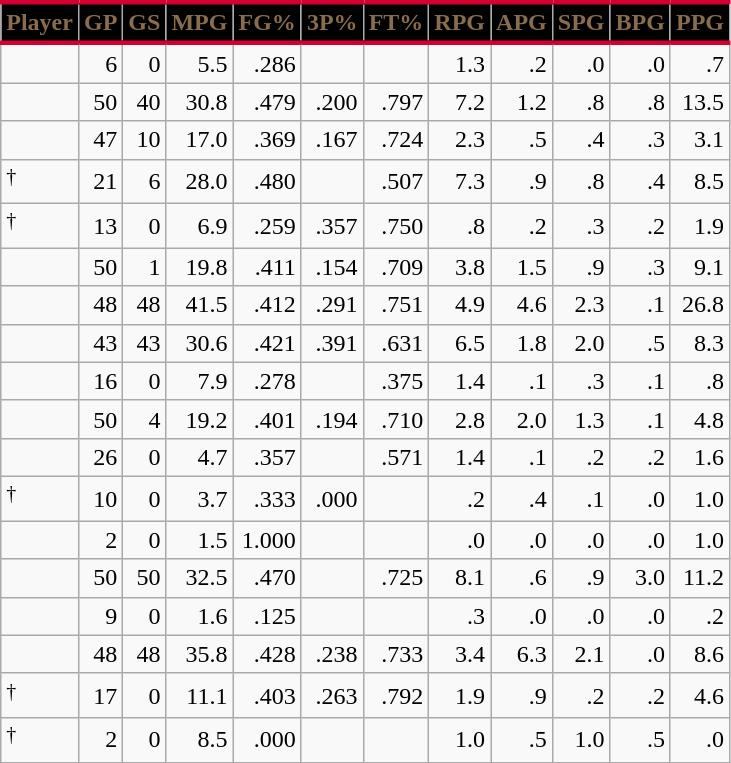<table class="wikitable sortable" style="text-align:right;">
<tr>
<th style="background:#010101; color:#896C4C; border-top:#D50032 3px solid; border-bottom:#D50032 3px solid;">Player</th>
<th style="background:#010101; color:#896C4C; border-top:#D50032 3px solid; border-bottom:#D50032 3px solid;">GP</th>
<th style="background:#010101; color:#896C4C; border-top:#D50032 3px solid; border-bottom:#D50032 3px solid;">GS</th>
<th style="background:#010101; color:#896C4C; border-top:#D50032 3px solid; border-bottom:#D50032 3px solid;">MPG</th>
<th style="background:#010101; color:#896C4C; border-top:#D50032 3px solid; border-bottom:#D50032 3px solid;">FG%</th>
<th style="background:#010101; color:#896C4C; border-top:#D50032 3px solid; border-bottom:#D50032 3px solid;">3P%</th>
<th style="background:#010101; color:#896C4C; border-top:#D50032 3px solid; border-bottom:#D50032 3px solid;">FT%</th>
<th style="background:#010101; color:#896C4C; border-top:#D50032 3px solid; border-bottom:#D50032 3px solid;">RPG</th>
<th style="background:#010101; color:#896C4C; border-top:#D50032 3px solid; border-bottom:#D50032 3px solid;">APG</th>
<th style="background:#010101; color:#896C4C; border-top:#D50032 3px solid; border-bottom:#D50032 3px solid;">SPG</th>
<th style="background:#010101; color:#896C4C; border-top:#D50032 3px solid; border-bottom:#D50032 3px solid;">BPG</th>
<th style="background:#010101; color:#896C4C; border-top:#D50032 3px solid; border-bottom:#D50032 3px solid;">PPG</th>
</tr>
<tr>
<td style="text-align:left;"></td>
<td>6</td>
<td>0</td>
<td>5.5</td>
<td>.286</td>
<td></td>
<td></td>
<td>1.3</td>
<td>.2</td>
<td>.0</td>
<td>.0</td>
<td>.7</td>
</tr>
<tr>
<td style="text-align:left;"></td>
<td>50</td>
<td>40</td>
<td>30.8</td>
<td>.479</td>
<td>.200</td>
<td>.797</td>
<td>7.2</td>
<td>1.2</td>
<td>.8</td>
<td>.8</td>
<td>13.5</td>
</tr>
<tr>
<td style="text-align:left;"></td>
<td>47</td>
<td>10</td>
<td>17.0</td>
<td>.369</td>
<td>.167</td>
<td>.724</td>
<td>2.3</td>
<td>.5</td>
<td>.4</td>
<td>.3</td>
<td>3.1</td>
</tr>
<tr>
<td style="text-align:left;"><sup>†</sup></td>
<td>21</td>
<td>6</td>
<td>28.0</td>
<td>.480</td>
<td></td>
<td>.507</td>
<td>7.3</td>
<td>.9</td>
<td>.8</td>
<td>.4</td>
<td>8.5</td>
</tr>
<tr>
<td style="text-align:left;"><sup>†</sup></td>
<td>13</td>
<td>0</td>
<td>6.9</td>
<td>.259</td>
<td>.357</td>
<td>.750</td>
<td>.8</td>
<td>.2</td>
<td>.3</td>
<td>.2</td>
<td>1.9</td>
</tr>
<tr>
<td style="text-align:left;"></td>
<td>50</td>
<td>1</td>
<td>19.8</td>
<td>.411</td>
<td>.154</td>
<td>.709</td>
<td>3.8</td>
<td>1.5</td>
<td>.9</td>
<td>.3</td>
<td>9.1</td>
</tr>
<tr>
<td style="text-align:left;"></td>
<td>48</td>
<td>48</td>
<td>41.5</td>
<td>.412</td>
<td>.291</td>
<td>.751</td>
<td>4.9</td>
<td>4.6</td>
<td>2.3</td>
<td>.1</td>
<td>26.8</td>
</tr>
<tr>
<td style="text-align:left;"></td>
<td>43</td>
<td>43</td>
<td>30.6</td>
<td>.421</td>
<td>.391</td>
<td>.631</td>
<td>6.5</td>
<td>1.8</td>
<td>2.0</td>
<td>.5</td>
<td>8.3</td>
</tr>
<tr>
<td style="text-align:left;"></td>
<td>16</td>
<td>0</td>
<td>7.9</td>
<td>.278</td>
<td></td>
<td>.375</td>
<td>1.4</td>
<td>.1</td>
<td>.3</td>
<td>.1</td>
<td>.8</td>
</tr>
<tr>
<td style="text-align:left;"></td>
<td>50</td>
<td>4</td>
<td>19.2</td>
<td>.401</td>
<td>.194</td>
<td>.710</td>
<td>2.8</td>
<td>2.0</td>
<td>1.3</td>
<td>.1</td>
<td>4.8</td>
</tr>
<tr>
<td style="text-align:left;"></td>
<td>26</td>
<td>0</td>
<td>4.7</td>
<td>.357</td>
<td></td>
<td>.571</td>
<td>1.4</td>
<td>.1</td>
<td>.2</td>
<td>.2</td>
<td>1.6</td>
</tr>
<tr>
<td style="text-align:left;"><sup>†</sup></td>
<td>10</td>
<td>0</td>
<td>3.7</td>
<td>.333</td>
<td>.000</td>
<td></td>
<td>.2</td>
<td>.4</td>
<td>.1</td>
<td>.0</td>
<td>1.0</td>
</tr>
<tr>
<td style="text-align:left;"></td>
<td>2</td>
<td>0</td>
<td>1.5</td>
<td>1.000</td>
<td></td>
<td></td>
<td>.0</td>
<td>.0</td>
<td>.0</td>
<td>.0</td>
<td>1.0</td>
</tr>
<tr>
<td style="text-align:left;"></td>
<td>50</td>
<td>50</td>
<td>32.5</td>
<td>.470</td>
<td></td>
<td>.725</td>
<td>8.1</td>
<td>.6</td>
<td>.9</td>
<td>3.0</td>
<td>11.2</td>
</tr>
<tr>
<td style="text-align:left;"></td>
<td>9</td>
<td>0</td>
<td>1.6</td>
<td>.125</td>
<td></td>
<td></td>
<td>.3</td>
<td>.0</td>
<td>.0</td>
<td>.0</td>
<td>.2</td>
</tr>
<tr>
<td style="text-align:left;"></td>
<td>48</td>
<td>48</td>
<td>35.8</td>
<td>.428</td>
<td>.238</td>
<td>.733</td>
<td>3.4</td>
<td>6.3</td>
<td>2.1</td>
<td>.0</td>
<td>8.6</td>
</tr>
<tr>
<td style="text-align:left;"><sup>†</sup></td>
<td>17</td>
<td>0</td>
<td>11.1</td>
<td>.403</td>
<td>.263</td>
<td>.792</td>
<td>1.9</td>
<td>.9</td>
<td>.2</td>
<td>.2</td>
<td>4.6</td>
</tr>
<tr>
<td style="text-align:left;"><sup>†</sup></td>
<td>2</td>
<td>0</td>
<td>8.5</td>
<td>.000</td>
<td></td>
<td></td>
<td>1.0</td>
<td>.5</td>
<td>1.0</td>
<td>.5</td>
<td>.0</td>
</tr>
</table>
